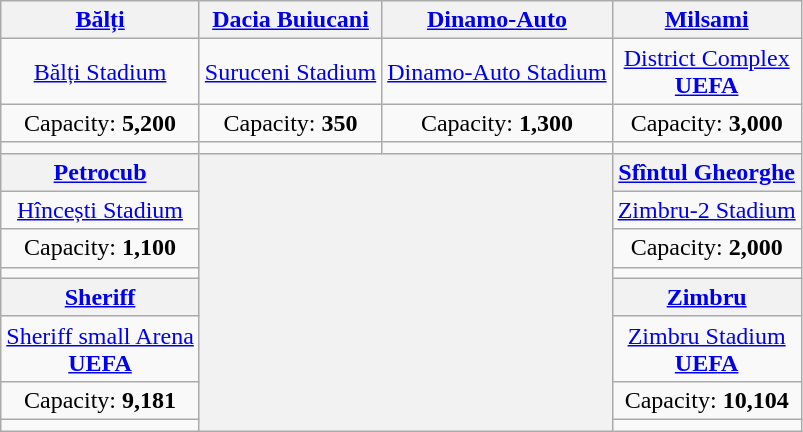<table class="wikitable" style="text-align:center">
<tr>
<th><a href='#'>Bălți</a></th>
<th><a href='#'>Dacia Buiucani</a> </th>
<th><a href='#'>Dinamo-Auto</a></th>
<th><a href='#'>Milsami</a></th>
</tr>
<tr>
<td><a href='#'>Bălți Stadium</a></td>
<td><a href='#'>Suruceni Stadium</a> </td>
<td><a href='#'>Dinamo-Auto Stadium</a></td>
<td><a href='#'>District Complex</a> <br><strong><a href='#'>UEFA</a></strong> </td>
</tr>
<tr>
<td>Capacity: <strong>5,200</strong></td>
<td>Capacity: <strong>350</strong></td>
<td>Capacity: <strong>1,300</strong></td>
<td>Capacity: <strong>3,000</strong></td>
</tr>
<tr>
<td></td>
<td></td>
<td></td>
<td></td>
</tr>
<tr>
<th><a href='#'>Petrocub</a></th>
<th rowspan="8" colspan="2"></th>
<th><a href='#'>Sfîntul Gheorghe</a> </th>
</tr>
<tr>
<td><a href='#'>Hîncești Stadium</a></td>
<td><a href='#'>Zimbru-2 Stadium</a> </td>
</tr>
<tr>
<td>Capacity: <strong>1,100</strong></td>
<td>Capacity: <strong>2,000</strong></td>
</tr>
<tr>
<td></td>
<td></td>
</tr>
<tr>
<th><a href='#'>Sheriff</a></th>
<th><a href='#'>Zimbru</a></th>
</tr>
<tr>
<td><a href='#'>Sheriff small Arena</a><br><strong><a href='#'>UEFA</a></strong> </td>
<td><a href='#'>Zimbru Stadium</a> <br><strong><a href='#'>UEFA</a></strong> </td>
</tr>
<tr>
<td>Capacity: <strong>9,181</strong></td>
<td>Capacity: <strong>10,104</strong></td>
</tr>
<tr>
<td></td>
<td></td>
</tr>
</table>
